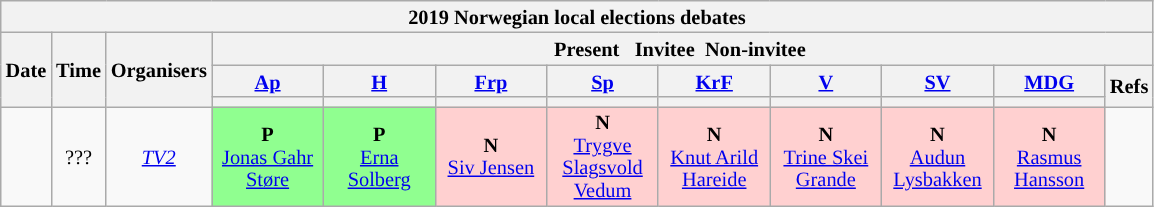<table class="wikitable" style="font-size:85%; line-height:15px; text-align:center;">
<tr>
<th colspan="12">2019 Norwegian local elections debates</th>
</tr>
<tr>
<th rowspan="3">Date</th>
<th rowspan="3">Time</th>
<th rowspan="3">Organisers</th>
<th colspan="9"> Present    Invitee  Non-invitee </th>
</tr>
<tr>
<th scope="col" style="width:5em;"><a href='#'>Ap</a></th>
<th scope="col" style="width:5em;"><a href='#'>H</a></th>
<th scope="col" style="width:5em;"><a href='#'>Frp</a></th>
<th scope="col" style="width:5em;"><a href='#'>Sp</a></th>
<th scope="col" style="width:5em;"><a href='#'>KrF</a></th>
<th scope="col" style="width:5em;"><a href='#'>V</a></th>
<th scope="col" style="width:5em;"><a href='#'>SV</a></th>
<th scope="col" style="width:5em;"><a href='#'>MDG</a></th>
<th rowspan="2">Refs</th>
</tr>
<tr>
<th style="background:"></th>
<th style="background:"></th>
<th style="background:"></th>
<th style="background:"></th>
<th style="background:"></th>
<th style="background:"></th>
<th style="background:"></th>
<th style="background:"></th>
</tr>
<tr>
<td></td>
<td>???</td>
<td><em><a href='#'>TV2</a></em></td>
<td style="background:#90FF90"><strong>P</strong><br><a href='#'>Jonas Gahr Støre</a></td>
<td style="background:#90FF90"><strong>P</strong><br><a href='#'>Erna Solberg</a></td>
<td style="background:#FFD0D0"><strong>N</strong><br><a href='#'>Siv Jensen</a></td>
<td style="background:#FFD0D0"><strong>N</strong><br><a href='#'>Trygve Slagsvold Vedum</a></td>
<td style="background:#FFD0D0"><strong>N</strong><br><a href='#'>Knut Arild Hareide</a></td>
<td style="background:#FFD0D0"><strong>N</strong><br><a href='#'>Trine Skei Grande</a></td>
<td style="background:#FFD0D0"><strong>N</strong><br><a href='#'>Audun Lysbakken</a></td>
<td style="background:#FFD0D0"><strong>N</strong><br><a href='#'>Rasmus Hansson</a></td>
<td></td>
</tr>
</table>
